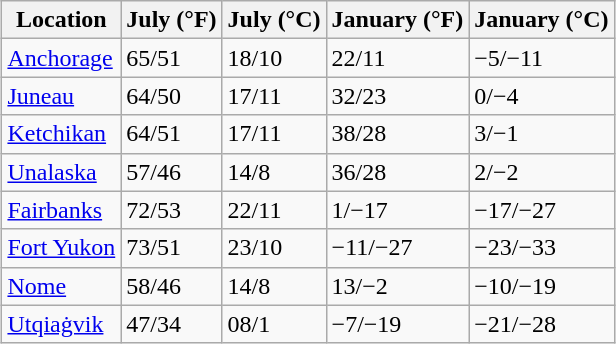<table class="wikitable sortable" style="margin:auto;">
<tr>
<th>Location</th>
<th>July (°F)</th>
<th>July (°C)</th>
<th>January (°F)</th>
<th>January (°C)</th>
</tr>
<tr>
<td><a href='#'>Anchorage</a></td>
<td>65/51</td>
<td>18/10</td>
<td>22/11</td>
<td>−5/−11</td>
</tr>
<tr>
<td><a href='#'>Juneau</a></td>
<td>64/50</td>
<td>17/11</td>
<td>32/23</td>
<td>0/−4</td>
</tr>
<tr>
<td><a href='#'>Ketchikan</a></td>
<td>64/51</td>
<td>17/11</td>
<td>38/28</td>
<td>3/−1</td>
</tr>
<tr>
<td><a href='#'>Unalaska</a></td>
<td>57/46</td>
<td>14/8</td>
<td>36/28</td>
<td>2/−2</td>
</tr>
<tr>
<td><a href='#'>Fairbanks</a></td>
<td>72/53</td>
<td>22/11</td>
<td>1/−17</td>
<td>−17/−27</td>
</tr>
<tr>
<td><a href='#'>Fort Yukon</a></td>
<td>73/51</td>
<td>23/10</td>
<td>−11/−27</td>
<td>−23/−33</td>
</tr>
<tr>
<td><a href='#'>Nome</a></td>
<td>58/46</td>
<td>14/8</td>
<td>13/−2</td>
<td>−10/−19</td>
</tr>
<tr>
<td><a href='#'>Utqiaġvik</a></td>
<td>47/34</td>
<td>08/1</td>
<td>−7/−19</td>
<td>−21/−28</td>
</tr>
</table>
